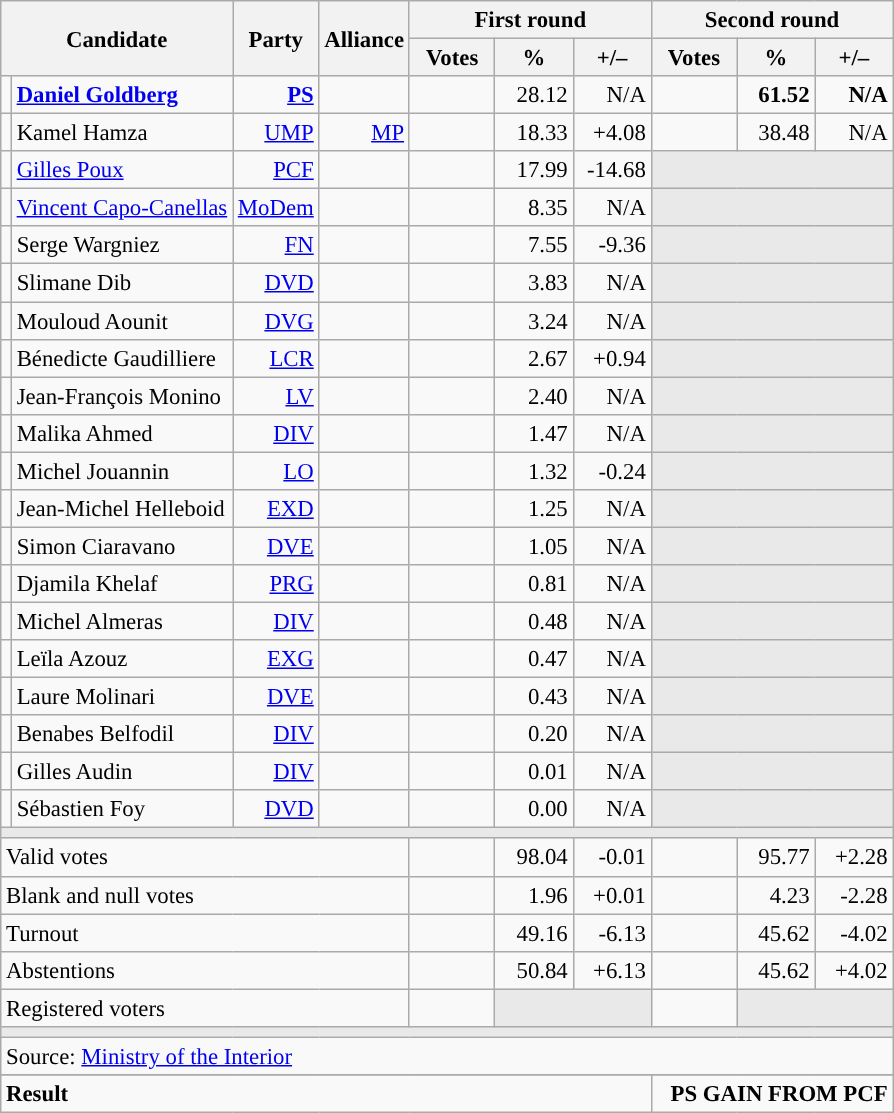<table class="wikitable" style="text-align:right;font-size:95%;">
<tr>
<th rowspan="2" colspan="2">Candidate</th>
<th rowspan="2">Party</th>
<th rowspan="2">Alliance</th>
<th colspan="3">First round</th>
<th colspan="3">Second round</th>
</tr>
<tr>
<th style="width:50px;">Votes</th>
<th style="width:45px;">%</th>
<th style="width:45px;">+/–</th>
<th style="width:50px;">Votes</th>
<th style="width:45px;">%</th>
<th style="width:45px;">+/–</th>
</tr>
<tr>
<td style="color:inherit;background:"></td>
<td style="text-align:left;"><strong><a href='#'>Daniel Goldberg</a></strong></td>
<td><a href='#'><strong>PS</strong></a> </td>
<td></td>
<td></td>
<td>28.12</td>
<td>N/A</td>
<td><strong></strong></td>
<td><strong>61.52</strong></td>
<td><strong>N/A</strong></td>
</tr>
<tr>
<td style="color:inherit;background:"></td>
<td style="text-align:left;">Kamel Hamza</td>
<td><a href='#'>UMP</a> </td>
<td><a href='#'>MP</a> </td>
<td></td>
<td>18.33</td>
<td>+4.08</td>
<td></td>
<td>38.48</td>
<td>N/A</td>
</tr>
<tr>
<td style="color:inherit;background:"></td>
<td style="text-align:left;"><a href='#'>Gilles Poux</a></td>
<td><a href='#'>PCF</a></td>
<td></td>
<td></td>
<td>17.99</td>
<td>-14.68</td>
<td colspan="3" style="background:#E9E9E9;"></td>
</tr>
<tr>
<td style="color:inherit;background:"></td>
<td style="text-align:left;"><a href='#'>Vincent Capo-Canellas</a></td>
<td><a href='#'>MoDem</a></td>
<td></td>
<td></td>
<td>8.35</td>
<td>N/A</td>
<td colspan="3" style="background:#E9E9E9;"></td>
</tr>
<tr>
<td style="color:inherit;background:"></td>
<td style="text-align:left;">Serge Wargniez</td>
<td><a href='#'>FN</a></td>
<td></td>
<td></td>
<td>7.55</td>
<td>-9.36</td>
<td colspan="3" style="background:#E9E9E9;"></td>
</tr>
<tr>
<td style="color:inherit;background:"></td>
<td style="text-align:left;">Slimane Dib</td>
<td><a href='#'>DVD</a></td>
<td></td>
<td></td>
<td>3.83</td>
<td>N/A</td>
<td colspan="3" style="background:#E9E9E9;"></td>
</tr>
<tr>
<td style="color:inherit;background:"></td>
<td style="text-align:left;">Mouloud Aounit</td>
<td><a href='#'>DVG</a></td>
<td></td>
<td></td>
<td>3.24</td>
<td>N/A</td>
<td colspan="3" style="background:#E9E9E9;"></td>
</tr>
<tr>
<td style="color:inherit;background:"></td>
<td style="text-align:left;">Bénedicte Gaudilliere</td>
<td><a href='#'>LCR</a></td>
<td></td>
<td></td>
<td>2.67</td>
<td>+0.94</td>
<td colspan="3" style="background:#E9E9E9;"></td>
</tr>
<tr>
<td style="color:inherit;background:"></td>
<td style="text-align:left;">Jean-François Monino</td>
<td><a href='#'>LV</a></td>
<td></td>
<td></td>
<td>2.40</td>
<td>N/A</td>
<td colspan="3" style="background:#E9E9E9;"></td>
</tr>
<tr>
<td style="color:inherit;background:"></td>
<td style="text-align:left;">Malika Ahmed</td>
<td><a href='#'>DIV</a></td>
<td></td>
<td></td>
<td>1.47</td>
<td>N/A</td>
<td colspan="3" style="background:#E9E9E9;"></td>
</tr>
<tr>
<td style="color:inherit;background:"></td>
<td style="text-align:left;">Michel Jouannin</td>
<td><a href='#'>LO</a></td>
<td></td>
<td></td>
<td>1.32</td>
<td>-0.24</td>
<td colspan="3" style="background:#E9E9E9;"></td>
</tr>
<tr>
<td style="color:inherit;background:"></td>
<td style="text-align:left;">Jean-Michel Helleboid</td>
<td><a href='#'>EXD</a></td>
<td></td>
<td></td>
<td>1.25</td>
<td>N/A</td>
<td colspan="3" style="background:#E9E9E9;"></td>
</tr>
<tr>
<td style="color:inherit;background:"></td>
<td style="text-align:left;">Simon Ciaravano</td>
<td><a href='#'>DVE</a></td>
<td></td>
<td></td>
<td>1.05</td>
<td>N/A</td>
<td colspan="3" style="background:#E9E9E9;"></td>
</tr>
<tr>
<td style="color:inherit;background:"></td>
<td style="text-align:left;">Djamila Khelaf</td>
<td><a href='#'>PRG</a></td>
<td></td>
<td></td>
<td>0.81</td>
<td>N/A</td>
<td colspan="3" style="background:#E9E9E9;"></td>
</tr>
<tr>
<td style="color:inherit;background:"></td>
<td style="text-align:left;">Michel Almeras</td>
<td><a href='#'>DIV</a></td>
<td></td>
<td></td>
<td>0.48</td>
<td>N/A</td>
<td colspan="3" style="background:#E9E9E9;"></td>
</tr>
<tr>
<td style="color:inherit;background:"></td>
<td style="text-align:left;">Leïla Azouz</td>
<td><a href='#'>EXG</a></td>
<td></td>
<td></td>
<td>0.47</td>
<td>N/A</td>
<td colspan="3" style="background:#E9E9E9;"></td>
</tr>
<tr>
<td style="color:inherit;background:"></td>
<td style="text-align:left;">Laure Molinari</td>
<td><a href='#'>DVE</a></td>
<td></td>
<td></td>
<td>0.43</td>
<td>N/A</td>
<td colspan="3" style="background:#E9E9E9;"></td>
</tr>
<tr>
<td style="color:inherit;background:"></td>
<td style="text-align:left;">Benabes Belfodil</td>
<td><a href='#'>DIV</a></td>
<td></td>
<td></td>
<td>0.20</td>
<td>N/A</td>
<td colspan="3" style="background:#E9E9E9;"></td>
</tr>
<tr>
<td style="color:inherit;background:"></td>
<td style="text-align:left;">Gilles Audin</td>
<td><a href='#'>DIV</a></td>
<td></td>
<td></td>
<td>0.01</td>
<td>N/A</td>
<td colspan="3" style="background:#E9E9E9;"></td>
</tr>
<tr>
<td style="color:inherit;background:"></td>
<td style="text-align:left;">Sébastien Foy</td>
<td><a href='#'>DVD</a></td>
<td></td>
<td></td>
<td>0.00</td>
<td>N/A</td>
<td colspan="3" style="background:#E9E9E9;"></td>
</tr>
<tr>
<td colspan="10" style="background:#E9E9E9;"></td>
</tr>
<tr>
<td colspan="4" style="text-align:left;">Valid votes</td>
<td></td>
<td>98.04</td>
<td>-0.01</td>
<td></td>
<td>95.77</td>
<td>+2.28</td>
</tr>
<tr>
<td colspan="4" style="text-align:left;">Blank and null votes</td>
<td></td>
<td>1.96</td>
<td>+0.01</td>
<td></td>
<td>4.23</td>
<td>-2.28</td>
</tr>
<tr>
<td colspan="4" style="text-align:left;">Turnout</td>
<td></td>
<td>49.16</td>
<td>-6.13</td>
<td></td>
<td>45.62</td>
<td>-4.02</td>
</tr>
<tr>
<td colspan="4" style="text-align:left;">Abstentions</td>
<td></td>
<td>50.84</td>
<td>+6.13</td>
<td></td>
<td>45.62</td>
<td>+4.02</td>
</tr>
<tr>
<td colspan="4" style="text-align:left;">Registered voters</td>
<td></td>
<td colspan="2" style="background:#E9E9E9;"></td>
<td></td>
<td colspan="2" style="background:#E9E9E9;"></td>
</tr>
<tr>
<td colspan="10" style="background:#E9E9E9;"></td>
</tr>
<tr>
<td colspan="10" style="text-align:left;">Source: <a href='#'>Ministry of the Interior</a></td>
</tr>
<tr>
</tr>
<tr style="font-weight:bold">
<td colspan="7" style="text-align:left;">Result</td>
<td colspan="7" style="background-color:">PS GAIN FROM PCF</td>
</tr>
</table>
